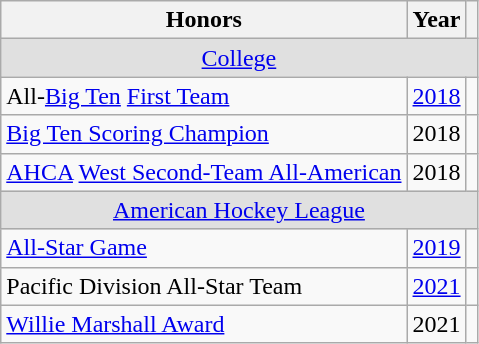<table class="wikitable">
<tr>
<th>Honors</th>
<th>Year</th>
<th></th>
</tr>
<tr ALIGN="center" bgcolor="#e0e0e0">
<td colspan="3"><a href='#'>College</a></td>
</tr>
<tr>
<td>All-<a href='#'>Big Ten</a> <a href='#'>First Team</a></td>
<td><a href='#'>2018</a></td>
<td></td>
</tr>
<tr>
<td><a href='#'>Big Ten Scoring Champion</a></td>
<td>2018</td>
<td></td>
</tr>
<tr>
<td><a href='#'>AHCA</a> <a href='#'>West Second-Team All-American</a></td>
<td>2018</td>
<td></td>
</tr>
<tr ALIGN="center" bgcolor="#e0e0e0">
<td colspan="3"><a href='#'>American Hockey League</a></td>
</tr>
<tr>
<td><a href='#'>All-Star Game</a></td>
<td><a href='#'>2019</a></td>
<td></td>
</tr>
<tr>
<td>Pacific Division All-Star Team</td>
<td><a href='#'>2021</a></td>
<td></td>
</tr>
<tr>
<td><a href='#'>Willie Marshall Award</a></td>
<td>2021</td>
<td></td>
</tr>
</table>
